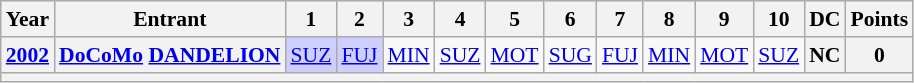<table class="wikitable" style="text-align:center; font-size:90%">
<tr>
<th>Year</th>
<th>Entrant</th>
<th>1</th>
<th>2</th>
<th>3</th>
<th>4</th>
<th>5</th>
<th>6</th>
<th>7</th>
<th>8</th>
<th>9</th>
<th>10</th>
<th>DC</th>
<th>Points</th>
</tr>
<tr>
<th><a href='#'>2002</a></th>
<th><a href='#'>DoCoMo</a> <a href='#'>DANDELION</a></th>
<td style="background:#CFCFFF;"><a href='#'>SUZ</a><br></td>
<td style="background:#CFCFFF;"><a href='#'>FUJ</a><br></td>
<td><a href='#'>MIN</a></td>
<td><a href='#'>SUZ</a></td>
<td><a href='#'>MOT</a></td>
<td><a href='#'>SUG</a></td>
<td><a href='#'>FUJ</a></td>
<td><a href='#'>MIN</a></td>
<td><a href='#'>MOT</a></td>
<td><a href='#'>SUZ</a></td>
<th>NC</th>
<th>0</th>
</tr>
<tr>
<th colspan="14"></th>
</tr>
</table>
